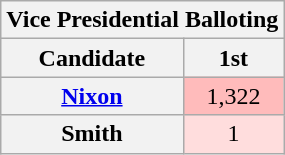<table class="wikitable sortable" style="text-align:center">
<tr>
<th colspan="2"><strong>Vice Presidential Balloting</strong></th>
</tr>
<tr>
<th>Candidate</th>
<th>1st</th>
</tr>
<tr>
<th><a href='#'>Nixon</a></th>
<td style="background:#fbb;">1,322</td>
</tr>
<tr>
<th>Smith</th>
<td style="background:#fdd;">1</td>
</tr>
</table>
